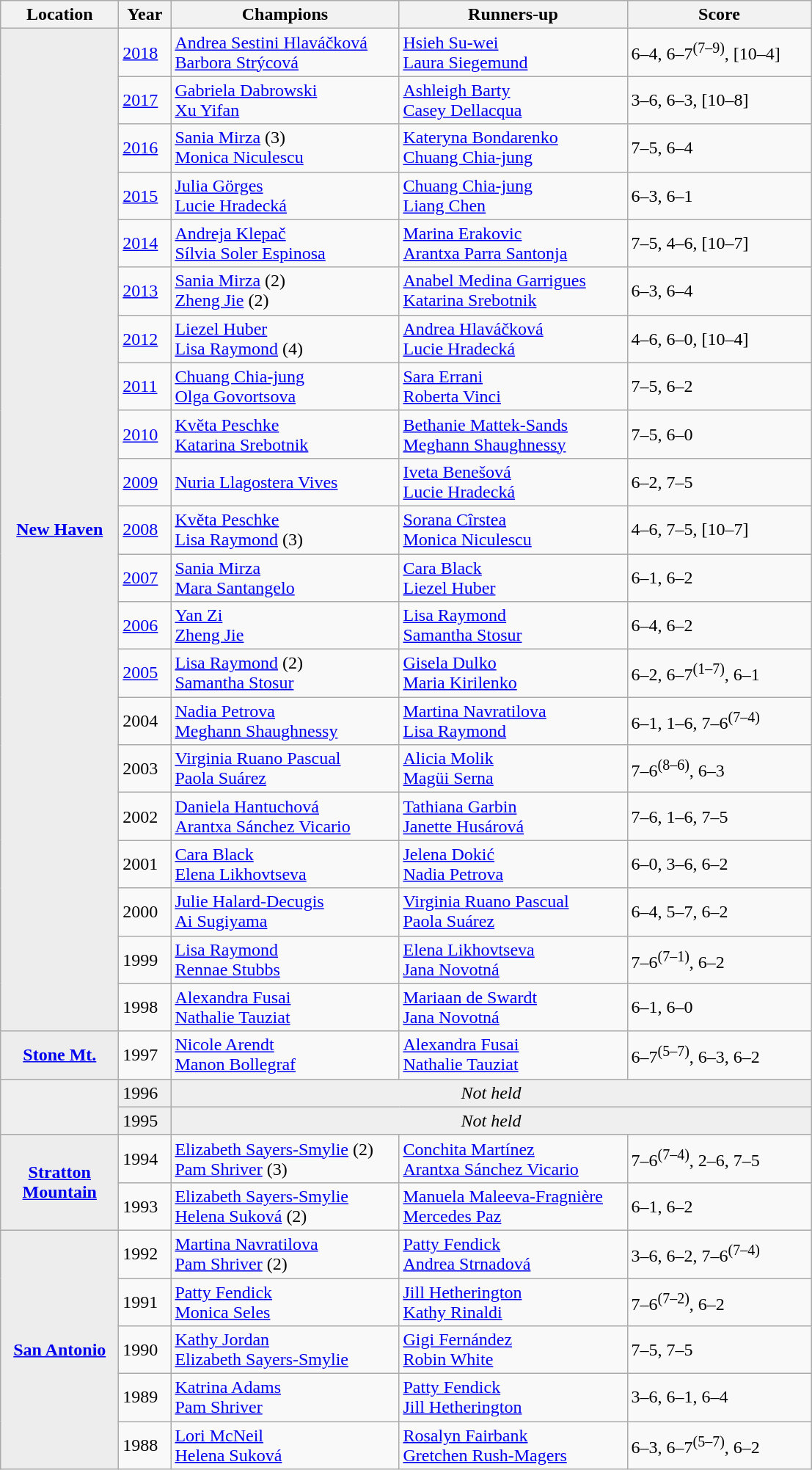<table class="wikitable">
<tr>
<th style="width:100px">Location</th>
<th style="width:40px">Year</th>
<th style="width:200px">Champions</th>
<th style="width:200px">Runners-up</th>
<th style="width:160px" class="unsortable">Score</th>
</tr>
<tr>
<th rowspan="21" style="background:#ededed"><a href='#'>New Haven</a></th>
<td><a href='#'>2018</a></td>
<td> <a href='#'>Andrea Sestini Hlaváčková</a><br> <a href='#'>Barbora Strýcová </a></td>
<td> <a href='#'>Hsieh Su-wei</a> <br>  <a href='#'>Laura Siegemund</a></td>
<td>6–4, 6–7<sup>(7–9)</sup>, [10–4]</td>
</tr>
<tr>
<td><a href='#'>2017</a></td>
<td> <a href='#'>Gabriela Dabrowski</a><br> <a href='#'>Xu Yifan</a></td>
<td> <a href='#'>Ashleigh Barty</a> <br>  <a href='#'>Casey Dellacqua</a></td>
<td>3–6, 6–3, [10–8]</td>
</tr>
<tr>
<td><a href='#'>2016</a></td>
<td> <a href='#'>Sania Mirza</a>  (3) <br> <a href='#'>Monica Niculescu</a></td>
<td> <a href='#'>Kateryna Bondarenko</a> <br>  <a href='#'>Chuang Chia-jung</a></td>
<td>7–5, 6–4</td>
</tr>
<tr>
<td><a href='#'>2015</a></td>
<td> <a href='#'>Julia Görges</a><br> <a href='#'>Lucie Hradecká</a></td>
<td> <a href='#'>Chuang Chia-jung</a> <br>  <a href='#'>Liang Chen</a></td>
<td>6–3, 6–1</td>
</tr>
<tr>
<td><a href='#'>2014</a></td>
<td> <a href='#'>Andreja Klepač</a><br> <a href='#'>Sílvia Soler Espinosa</a></td>
<td> <a href='#'>Marina Erakovic</a> <br>  <a href='#'>Arantxa Parra Santonja</a></td>
<td>7–5, 4–6, [10–7]</td>
</tr>
<tr>
<td><a href='#'>2013</a></td>
<td> <a href='#'>Sania Mirza</a>  (2) <br> <a href='#'>Zheng Jie</a>  (2)</td>
<td> <a href='#'>Anabel Medina Garrigues</a> <br>  <a href='#'>Katarina Srebotnik</a></td>
<td>6–3, 6–4</td>
</tr>
<tr>
<td><a href='#'>2012</a></td>
<td> <a href='#'>Liezel Huber</a><br> <a href='#'>Lisa Raymond</a>  (4)</td>
<td> <a href='#'>Andrea Hlaváčková</a> <br>  <a href='#'>Lucie Hradecká</a></td>
<td>4–6, 6–0, [10–4]</td>
</tr>
<tr>
<td><a href='#'>2011</a></td>
<td> <a href='#'>Chuang Chia-jung</a><br> <a href='#'>Olga Govortsova</a></td>
<td> <a href='#'>Sara Errani</a><br> <a href='#'>Roberta Vinci</a></td>
<td>7–5, 6–2</td>
</tr>
<tr>
<td><a href='#'>2010</a></td>
<td> <a href='#'>Květa Peschke</a><br> <a href='#'>Katarina Srebotnik</a></td>
<td> <a href='#'>Bethanie Mattek-Sands</a><br> <a href='#'>Meghann Shaughnessy</a></td>
<td>7–5, 6–0</td>
</tr>
<tr>
<td><a href='#'>2009</a></td>
<td> <a href='#'>Nuria Llagostera Vives</a><br></td>
<td> <a href='#'>Iveta Benešová</a><br> <a href='#'>Lucie Hradecká</a></td>
<td>6–2, 7–5</td>
</tr>
<tr>
<td><a href='#'>2008</a></td>
<td> <a href='#'>Květa Peschke</a><br> <a href='#'>Lisa Raymond</a>  (3)</td>
<td> <a href='#'>Sorana Cîrstea</a><br> <a href='#'>Monica Niculescu</a></td>
<td>4–6, 7–5, [10–7]</td>
</tr>
<tr>
<td><a href='#'>2007</a></td>
<td> <a href='#'>Sania Mirza</a><br> <a href='#'>Mara Santangelo</a></td>
<td> <a href='#'>Cara Black</a><br> <a href='#'>Liezel Huber</a></td>
<td>6–1, 6–2</td>
</tr>
<tr>
<td><a href='#'>2006</a></td>
<td> <a href='#'>Yan Zi</a><br> <a href='#'>Zheng Jie</a></td>
<td> <a href='#'>Lisa Raymond</a><br> <a href='#'>Samantha Stosur</a></td>
<td>6–4, 6–2</td>
</tr>
<tr>
<td><a href='#'>2005</a></td>
<td> <a href='#'>Lisa Raymond</a>  (2) <br> <a href='#'>Samantha Stosur</a></td>
<td> <a href='#'>Gisela Dulko</a><br> <a href='#'>Maria Kirilenko</a></td>
<td>6–2, 6–7<sup>(1–7)</sup>, 6–1</td>
</tr>
<tr>
<td>2004</td>
<td> <a href='#'>Nadia Petrova</a><br> <a href='#'>Meghann Shaughnessy</a></td>
<td> <a href='#'>Martina Navratilova</a><br> <a href='#'>Lisa Raymond</a></td>
<td>6–1, 1–6, 7–6<sup>(7–4)</sup></td>
</tr>
<tr>
<td>2003</td>
<td> <a href='#'>Virginia Ruano Pascual</a><br> <a href='#'>Paola Suárez</a></td>
<td> <a href='#'>Alicia Molik</a><br> <a href='#'>Magüi Serna</a></td>
<td>7–6<sup>(8–6)</sup>, 6–3</td>
</tr>
<tr>
<td>2002</td>
<td> <a href='#'>Daniela Hantuchová</a><br> <a href='#'>Arantxa Sánchez Vicario</a></td>
<td> <a href='#'>Tathiana Garbin</a><br> <a href='#'>Janette Husárová</a></td>
<td>7–6, 1–6, 7–5</td>
</tr>
<tr>
<td>2001</td>
<td> <a href='#'>Cara Black</a><br> <a href='#'>Elena Likhovtseva</a></td>
<td> <a href='#'>Jelena Dokić</a><br> <a href='#'>Nadia Petrova</a></td>
<td>6–0, 3–6, 6–2</td>
</tr>
<tr>
<td>2000</td>
<td> <a href='#'>Julie Halard-Decugis</a><br> <a href='#'>Ai Sugiyama</a></td>
<td> <a href='#'>Virginia Ruano Pascual</a><br> <a href='#'>Paola Suárez</a></td>
<td>6–4, 5–7, 6–2</td>
</tr>
<tr>
<td>1999</td>
<td> <a href='#'>Lisa Raymond</a><br> <a href='#'>Rennae Stubbs</a></td>
<td> <a href='#'>Elena Likhovtseva</a><br> <a href='#'>Jana Novotná</a></td>
<td>7–6<sup>(7–1)</sup>, 6–2</td>
</tr>
<tr>
<td>1998</td>
<td> <a href='#'>Alexandra Fusai</a><br> <a href='#'>Nathalie Tauziat</a></td>
<td> <a href='#'>Mariaan de Swardt</a><br> <a href='#'>Jana Novotná</a></td>
<td>6–1, 6–0</td>
</tr>
<tr>
<th rowspan="1" style="background:#ededed"><a href='#'>Stone Mt.</a></th>
<td>1997</td>
<td> <a href='#'>Nicole Arendt</a><br> <a href='#'>Manon Bollegraf</a></td>
<td> <a href='#'>Alexandra Fusai</a><br> <a href='#'>Nathalie Tauziat</a></td>
<td>6–7<sup>(5–7)</sup>, 6–3, 6–2</td>
</tr>
<tr>
<th rowspan="2" style="background:#efefef"> </th>
<td style="background:#efefef">1996</td>
<td colspan=3 align=center style="background:#efefef"><em>Not held</em></td>
</tr>
<tr>
<td style="background:#efefef">1995</td>
<td colspan=3 align=center style="background:#efefef"><em>Not held</em></td>
</tr>
<tr>
<th rowspan="2" style="background:#ededed"><a href='#'>Stratton<br>Mountain</a></th>
<td>1994</td>
<td> <a href='#'>Elizabeth Sayers-Smylie</a>  (2) <br> <a href='#'>Pam Shriver</a>  (3)</td>
<td> <a href='#'>Conchita Martínez</a><br> <a href='#'>Arantxa Sánchez Vicario</a></td>
<td>7–6<sup>(7–4)</sup>, 2–6, 7–5</td>
</tr>
<tr>
<td>1993</td>
<td> <a href='#'>Elizabeth Sayers-Smylie</a><br> <a href='#'>Helena Suková</a>  (2)</td>
<td> <a href='#'>Manuela Maleeva-Fragnière</a><br> <a href='#'>Mercedes Paz</a></td>
<td>6–1, 6–2</td>
</tr>
<tr>
<th rowspan="5" style="background:#ededed"><a href='#'>San Antonio</a></th>
<td>1992</td>
<td> <a href='#'>Martina Navratilova</a><br> <a href='#'>Pam Shriver</a>  (2)</td>
<td> <a href='#'>Patty Fendick</a><br> <a href='#'>Andrea Strnadová</a></td>
<td>3–6, 6–2, 7–6<sup>(7–4)</sup></td>
</tr>
<tr>
<td>1991</td>
<td> <a href='#'>Patty Fendick</a><br> <a href='#'>Monica Seles</a></td>
<td> <a href='#'>Jill Hetherington</a><br> <a href='#'>Kathy Rinaldi</a></td>
<td>7–6<sup>(7–2)</sup>, 6–2</td>
</tr>
<tr>
<td>1990</td>
<td> <a href='#'>Kathy Jordan</a><br> <a href='#'>Elizabeth Sayers-Smylie</a></td>
<td> <a href='#'>Gigi Fernández</a><br> <a href='#'>Robin White</a></td>
<td>7–5, 7–5</td>
</tr>
<tr>
<td>1989</td>
<td> <a href='#'>Katrina Adams</a><br> <a href='#'>Pam Shriver</a></td>
<td> <a href='#'>Patty Fendick</a><br> <a href='#'>Jill Hetherington</a></td>
<td>3–6, 6–1, 6–4</td>
</tr>
<tr>
<td>1988</td>
<td> <a href='#'>Lori McNeil</a><br> <a href='#'>Helena Suková</a></td>
<td> <a href='#'>Rosalyn Fairbank</a><br> <a href='#'>Gretchen Rush-Magers</a></td>
<td>6–3, 6–7<sup>(5–7)</sup>, 6–2</td>
</tr>
</table>
